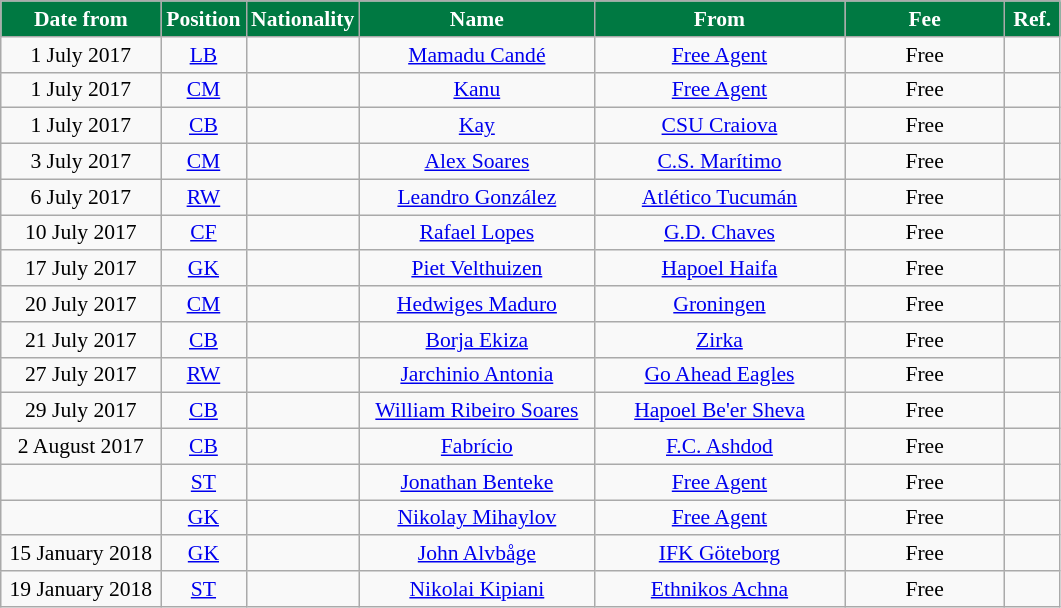<table class="wikitable"  style="text-align:center; font-size:90%; ">
<tr>
<th style="background:#007942; color:#FFFFFF; width:100px;">Date from</th>
<th style="background:#007942; color:#FFFFFF; width:50px;">Position</th>
<th style="background:#007942; color:#FFFFFF; width:50px;">Nationality</th>
<th style="background:#007942; color:#FFFFFF; width:150px;">Name</th>
<th style="background:#007942; color:#FFFFFF; width:160px;">From</th>
<th style="background:#007942; color:#FFFFFF; width:100px;">Fee</th>
<th style="background:#007942; color:#FFFFFF; width:30px;">Ref.</th>
</tr>
<tr>
<td>1 July 2017</td>
<td><a href='#'>LB</a></td>
<td></td>
<td><a href='#'>Mamadu Candé</a></td>
<td><a href='#'>Free Agent</a></td>
<td>Free</td>
<td></td>
</tr>
<tr>
<td>1 July 2017</td>
<td><a href='#'>CM</a></td>
<td></td>
<td><a href='#'>Kanu</a></td>
<td><a href='#'>Free Agent</a></td>
<td>Free</td>
<td></td>
</tr>
<tr>
<td>1 July 2017</td>
<td><a href='#'>CB</a></td>
<td></td>
<td><a href='#'>Kay</a></td>
<td><a href='#'>CSU Craiova</a></td>
<td>Free</td>
<td></td>
</tr>
<tr>
<td>3 July 2017</td>
<td><a href='#'>CM</a></td>
<td></td>
<td><a href='#'>Alex Soares</a></td>
<td><a href='#'>C.S. Marítimo</a></td>
<td>Free</td>
<td></td>
</tr>
<tr>
<td>6 July 2017</td>
<td><a href='#'>RW</a></td>
<td></td>
<td><a href='#'>Leandro González</a></td>
<td><a href='#'>Atlético Tucumán</a></td>
<td>Free</td>
<td></td>
</tr>
<tr>
<td>10 July 2017</td>
<td><a href='#'>CF</a></td>
<td></td>
<td><a href='#'>Rafael Lopes</a></td>
<td><a href='#'>G.D. Chaves</a></td>
<td>Free</td>
<td></td>
</tr>
<tr>
<td>17 July 2017</td>
<td><a href='#'>GK</a></td>
<td></td>
<td><a href='#'>Piet Velthuizen</a></td>
<td><a href='#'>Hapoel Haifa</a></td>
<td>Free</td>
<td></td>
</tr>
<tr>
<td>20 July 2017</td>
<td><a href='#'>CM</a></td>
<td></td>
<td><a href='#'>Hedwiges Maduro</a></td>
<td><a href='#'>Groningen</a></td>
<td>Free</td>
<td></td>
</tr>
<tr>
<td>21 July 2017</td>
<td><a href='#'>CB</a></td>
<td></td>
<td><a href='#'>Borja Ekiza</a></td>
<td><a href='#'>Zirka</a></td>
<td>Free</td>
<td></td>
</tr>
<tr>
<td>27 July 2017</td>
<td><a href='#'>RW</a></td>
<td></td>
<td><a href='#'>Jarchinio Antonia</a></td>
<td><a href='#'>Go Ahead Eagles</a></td>
<td>Free</td>
<td></td>
</tr>
<tr>
<td>29 July 2017</td>
<td><a href='#'>CB</a></td>
<td></td>
<td><a href='#'>William Ribeiro Soares</a></td>
<td><a href='#'>Hapoel Be'er Sheva</a></td>
<td>Free</td>
<td></td>
</tr>
<tr>
<td>2 August 2017</td>
<td><a href='#'>CB</a></td>
<td></td>
<td><a href='#'>Fabrício</a></td>
<td><a href='#'>F.C. Ashdod</a></td>
<td>Free</td>
<td></td>
</tr>
<tr>
<td></td>
<td><a href='#'>ST</a></td>
<td></td>
<td><a href='#'>Jonathan Benteke</a></td>
<td><a href='#'>Free Agent</a></td>
<td>Free</td>
<td></td>
</tr>
<tr>
<td></td>
<td><a href='#'>GK</a></td>
<td></td>
<td><a href='#'>Nikolay Mihaylov</a></td>
<td><a href='#'>Free Agent</a></td>
<td>Free</td>
<td></td>
</tr>
<tr>
<td>15 January 2018</td>
<td><a href='#'>GK</a></td>
<td></td>
<td><a href='#'>John Alvbåge</a></td>
<td><a href='#'>IFK Göteborg</a></td>
<td>Free</td>
<td></td>
</tr>
<tr>
<td>19 January 2018</td>
<td><a href='#'>ST</a></td>
<td></td>
<td><a href='#'>Nikolai Kipiani</a></td>
<td><a href='#'>Ethnikos Achna</a></td>
<td>Free</td>
<td></td>
</tr>
</table>
